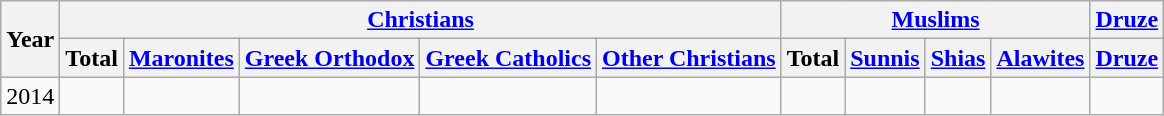<table class="wikitable">
<tr>
<th rowspan="2">Year</th>
<th colspan="5"><a href='#'>Christians</a></th>
<th colspan="4"><a href='#'>Muslims</a></th>
<th colspan="1"><a href='#'>Druze</a></th>
</tr>
<tr>
<th>Total</th>
<th><a href='#'>Maronites</a></th>
<th><a href='#'>Greek Orthodox</a></th>
<th><a href='#'>Greek Catholics</a></th>
<th><a href='#'>Other Christians</a></th>
<th>Total</th>
<th><a href='#'>Sunnis</a></th>
<th><a href='#'>Shias</a></th>
<th><a href='#'>Alawites</a></th>
<th><a href='#'>Druze</a></th>
</tr>
<tr>
<td>2014</td>
<td></td>
<td></td>
<td></td>
<td></td>
<td></td>
<td></td>
<td></td>
<td></td>
<td></td>
<td></td>
</tr>
</table>
